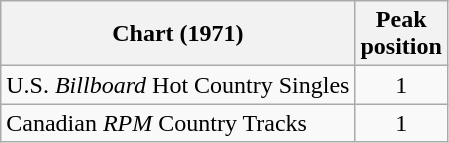<table class="wikitable">
<tr>
<th align="left">Chart (1971)</th>
<th align="center">Peak<br>position</th>
</tr>
<tr>
<td align="left">U.S. <em>Billboard</em> Hot Country Singles</td>
<td align="center">1</td>
</tr>
<tr>
<td align="left">Canadian <em>RPM</em> Country Tracks</td>
<td align="center">1</td>
</tr>
</table>
